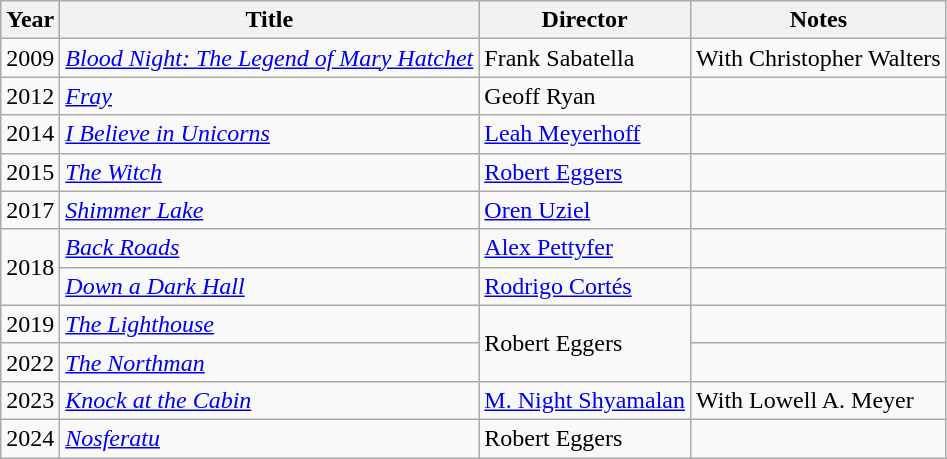<table class="wikitable">
<tr>
<th>Year</th>
<th>Title</th>
<th>Director</th>
<th>Notes</th>
</tr>
<tr>
<td>2009</td>
<td><em><a href='#'>Blood Night: The Legend of Mary Hatchet</a></em></td>
<td>Frank Sabatella</td>
<td>With Christopher Walters</td>
</tr>
<tr>
<td>2012</td>
<td><em><a href='#'>Fray</a></em></td>
<td>Geoff Ryan</td>
<td></td>
</tr>
<tr>
<td>2014</td>
<td><em><a href='#'>I Believe in Unicorns</a></em></td>
<td><a href='#'>Leah Meyerhoff</a></td>
<td></td>
</tr>
<tr>
<td>2015</td>
<td><em><a href='#'>The Witch</a></em></td>
<td><a href='#'>Robert Eggers</a></td>
<td></td>
</tr>
<tr>
<td>2017</td>
<td><em><a href='#'>Shimmer Lake</a></em></td>
<td><a href='#'>Oren Uziel</a></td>
<td></td>
</tr>
<tr>
<td rowspan=2>2018</td>
<td><em><a href='#'>Back Roads</a></em></td>
<td><a href='#'>Alex Pettyfer</a></td>
<td></td>
</tr>
<tr>
<td><em><a href='#'>Down a Dark Hall</a></em></td>
<td><a href='#'>Rodrigo Cortés</a></td>
<td></td>
</tr>
<tr>
<td>2019</td>
<td><em><a href='#'>The Lighthouse</a></em></td>
<td rowspan=2>Robert Eggers</td>
<td></td>
</tr>
<tr>
<td>2022</td>
<td><em><a href='#'>The Northman</a></em></td>
<td></td>
</tr>
<tr>
<td>2023</td>
<td><em><a href='#'>Knock at the Cabin</a></em></td>
<td><a href='#'>M. Night Shyamalan</a></td>
<td>With Lowell A. Meyer</td>
</tr>
<tr>
<td>2024</td>
<td><em><a href='#'>Nosferatu</a></em></td>
<td>Robert Eggers</td>
<td></td>
</tr>
</table>
